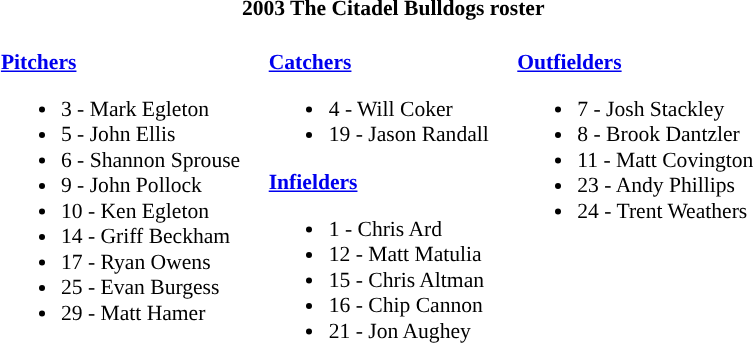<table class="toccolours" style="border-collapse:collapse; font-size:90%;">
<tr>
<th colspan="9">2003 The Citadel Bulldogs roster</th>
</tr>
<tr>
</tr>
<tr>
<td width="03"> </td>
<td valign="top"><br><strong><a href='#'>Pitchers</a></strong><ul><li>3 - Mark Egleton</li><li>5 - John Ellis</li><li>6 - Shannon Sprouse</li><li>9 - John Pollock</li><li>10 - Ken Egleton</li><li>14 - Griff Beckham</li><li>17 - Ryan Owens</li><li>25 - Evan Burgess</li><li>29 - Matt Hamer</li></ul></td>
<td width="15"> </td>
<td valign="top"><br><strong><a href='#'>Catchers</a></strong><ul><li>4 - Will Coker</li><li>19 - Jason Randall</li></ul><strong><a href='#'>Infielders</a></strong><ul><li>1 - Chris Ard</li><li>12 - Matt Matulia</li><li>15 - Chris Altman</li><li>16 - Chip Cannon</li><li>21 - Jon Aughey</li></ul></td>
<td width="15"> </td>
<td valign="top"><br><strong><a href='#'>Outfielders</a></strong><ul><li>7 - Josh Stackley</li><li>8 - Brook Dantzler</li><li>11 - Matt Covington</li><li>23 - Andy Phillips</li><li>24 - Trent Weathers</li></ul></td>
<td width="25"> </td>
</tr>
</table>
